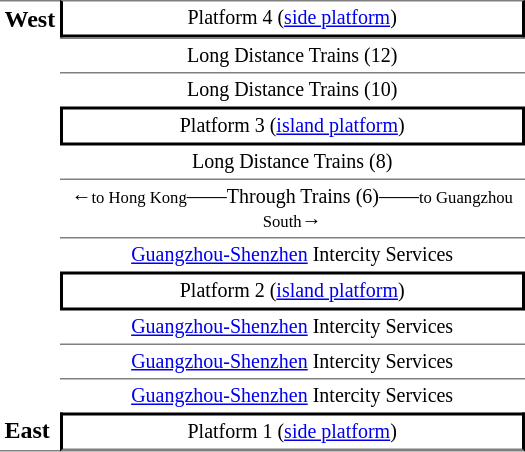<table table border=0 cellspacing=0 cellpadding=3>
<tr>
<td style="border-top:solid 1px gray; width: 30px" rowspan=12 valign=top><strong>West</strong></td>
</tr>
<tr>
<td style="border-top:solid 1px gray;border-right:solid 2px black;border-left:solid 2px black;border-bottom:solid 2px black;font-size:smaller;" align=center>Platform 4 (<a href='#'>side platform</a>)</td>
</tr>
<tr>
<td style="border-top:solid 1px gray;font-size:smaller;" align=center>Long Distance Trains (12)</td>
</tr>
<tr>
<td style="border-top:solid 1px gray;font-size:smaller;" align=center>Long Distance Trains (10)</td>
</tr>
<tr>
<td style="border-right:solid 2px black;border-left:solid 2px black;border-bottom:solid 2px black;border-top:solid 2px black; black;font-size:smaller;" width=300px align=center>Platform 3 (<a href='#'>island platform</a>)</td>
</tr>
<tr>
<td style="border-bottom:solid 1px gray;font-size:smaller;" align=center>Long Distance Trains (8)</td>
</tr>
<tr>
<td style="border-bottom:solid 1px gray;font-size:smaller;" align=center>←<small>to Hong Kong</small>——Through Trains (6)——<small>to Guangzhou South</small>→</td>
</tr>
<tr>
<td style="font-size:smaller;" align=center><a href='#'>Guangzhou-Shenzhen</a> Intercity Services</td>
</tr>
<tr>
<td style="border-top:solid 2px black;border-right:solid 2px black;border-left:solid 2px black;border-bottom:solid 2px black;font-size:smaller;text-align:center;" colspan=2>Platform 2 (<a href='#'>island platform</a>)</td>
</tr>
<tr>
<td style="border-bottom:solid 1px gray;font-size:smaller;" align=center><a href='#'>Guangzhou-Shenzhen</a> Intercity Services</td>
</tr>
<tr>
<td style="border-bottom:solid 1px gray;font-size:smaller;" align=center><a href='#'>Guangzhou-Shenzhen</a> Intercity Services</td>
</tr>
<tr>
<td style="border-bottom:solid 0px;font-size:smaller;" align=center><a href='#'>Guangzhou-Shenzhen</a> Intercity Services</td>
</tr>
<tr>
<td style="border-bottom:solid 1px gray;" valign=top><strong>East</strong></td>
<td style="border-top:solid 2px black;border-right:solid 2px black;border-left:solid 2px black;border-bottom:solid 2px gray;font-size:smaller;text-align:center;" colspan=2>Platform 1 (<a href='#'>side platform</a>)</td>
</tr>
</table>
